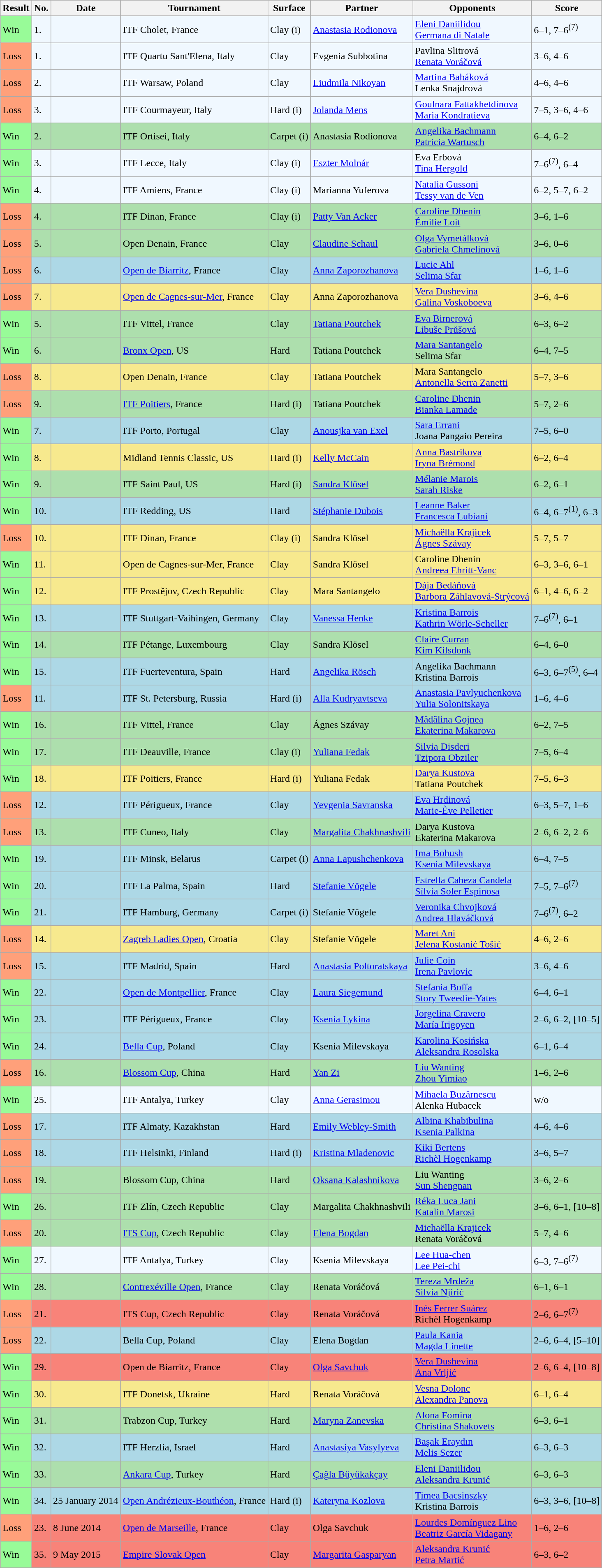<table class="sortable wikitable">
<tr>
<th>Result</th>
<th>No.</th>
<th>Date</th>
<th>Tournament</th>
<th>Surface</th>
<th>Partner</th>
<th>Opponents</th>
<th class="unsortable">Score</th>
</tr>
<tr style="background:#f0f8ff;">
<td style="background:#98fb98;">Win</td>
<td>1.</td>
<td></td>
<td>ITF Cholet, France</td>
<td>Clay (i)</td>
<td> <a href='#'>Anastasia Rodionova</a></td>
<td> <a href='#'>Eleni Daniilidou</a><br> <a href='#'>Germana di Natale</a></td>
<td>6–1, 7–6<sup>(7)</sup></td>
</tr>
<tr style="background:#f0f8ff;">
<td style="background:#ffa07a;">Loss</td>
<td>1.</td>
<td></td>
<td>ITF Quartu Sant'Elena, Italy</td>
<td>Clay</td>
<td> Evgenia Subbotina</td>
<td> Pavlina Slitrová<br> <a href='#'>Renata Voráčová</a></td>
<td>3–6, 4–6</td>
</tr>
<tr style="background:#f0f8ff;">
<td style="background:#ffa07a;">Loss</td>
<td>2.</td>
<td></td>
<td>ITF Warsaw, Poland</td>
<td>Clay</td>
<td> <a href='#'>Liudmila Nikoyan</a></td>
<td> <a href='#'>Martina Babáková</a><br> Lenka Snajdrová</td>
<td>4–6, 4–6</td>
</tr>
<tr style="background:#f0f8ff;">
<td style="background:#ffa07a;">Loss</td>
<td>3.</td>
<td></td>
<td>ITF Courmayeur, Italy</td>
<td>Hard (i)</td>
<td> <a href='#'>Jolanda Mens</a></td>
<td> <a href='#'>Goulnara Fattakhetdinova</a><br> <a href='#'>Maria Kondratieva</a></td>
<td>7–5, 3–6, 4–6</td>
</tr>
<tr style="background:#addfad;">
<td style="background:#98fb98;">Win</td>
<td>2.</td>
<td></td>
<td>ITF Ortisei, Italy</td>
<td>Carpet (i)</td>
<td> Anastasia Rodionova</td>
<td> <a href='#'>Angelika Bachmann</a><br> <a href='#'>Patricia Wartusch</a></td>
<td>6–4, 6–2</td>
</tr>
<tr style="background:#f0f8ff;">
<td style="background:#98fb98;">Win</td>
<td>3.</td>
<td></td>
<td>ITF Lecce, Italy</td>
<td>Clay (i)</td>
<td> <a href='#'>Eszter Molnár</a></td>
<td> Eva Erbová<br> <a href='#'>Tina Hergold</a></td>
<td>7–6<sup>(7)</sup>, 6–4</td>
</tr>
<tr style="background:#f0f8ff;">
<td style="background:#98fb98;">Win</td>
<td>4.</td>
<td></td>
<td>ITF Amiens, France</td>
<td>Clay (i)</td>
<td> Marianna Yuferova</td>
<td> <a href='#'>Natalia Gussoni</a><br> <a href='#'>Tessy van de Ven</a></td>
<td>6–2, 5–7, 6–2</td>
</tr>
<tr style="background:#addfad;">
<td style="background:#ffa07a;">Loss</td>
<td>4.</td>
<td></td>
<td>ITF Dinan, France</td>
<td>Clay (i)</td>
<td> <a href='#'>Patty Van Acker</a></td>
<td> <a href='#'>Caroline Dhenin</a><br> <a href='#'>Émilie Loit</a></td>
<td>3–6, 1–6</td>
</tr>
<tr style="background:#addfad;">
<td style="background:#ffa07a;">Loss</td>
<td>5.</td>
<td></td>
<td>Open Denain, France</td>
<td>Clay</td>
<td> <a href='#'>Claudine Schaul</a></td>
<td> <a href='#'>Olga Vymetálková</a><br> <a href='#'>Gabriela Chmelinová</a></td>
<td>3–6, 0–6</td>
</tr>
<tr style="background:lightblue;">
<td style="background:#ffa07a;">Loss</td>
<td>6.</td>
<td></td>
<td><a href='#'>Open de Biarritz</a>, France</td>
<td>Clay</td>
<td> <a href='#'>Anna Zaporozhanova</a></td>
<td> <a href='#'>Lucie Ahl</a><br> <a href='#'>Selima Sfar</a></td>
<td>1–6, 1–6</td>
</tr>
<tr style="background:#f7e98e;">
<td style="background:#ffa07a;">Loss</td>
<td>7.</td>
<td></td>
<td><a href='#'>Open de Cagnes-sur-Mer</a>, France</td>
<td>Clay</td>
<td> Anna Zaporozhanova</td>
<td> <a href='#'>Vera Dushevina</a><br> <a href='#'>Galina Voskoboeva</a></td>
<td>3–6, 4–6</td>
</tr>
<tr style="background:#addfad;">
<td style="background:#98fb98;">Win</td>
<td>5.</td>
<td></td>
<td>ITF Vittel, France</td>
<td>Clay</td>
<td> <a href='#'>Tatiana Poutchek</a></td>
<td> <a href='#'>Eva Birnerová</a><br> <a href='#'>Libuše Průšová</a></td>
<td>6–3, 6–2</td>
</tr>
<tr style="background:#addfad;">
<td style="background:#98fb98;">Win</td>
<td>6.</td>
<td></td>
<td><a href='#'>Bronx Open</a>, US</td>
<td>Hard</td>
<td> Tatiana Poutchek</td>
<td> <a href='#'>Mara Santangelo</a><br> Selima Sfar</td>
<td>6–4, 7–5</td>
</tr>
<tr style="background:#f7e98e;">
<td style="background:#ffa07a;">Loss</td>
<td>8.</td>
<td></td>
<td>Open Denain, France</td>
<td>Clay</td>
<td> Tatiana Poutchek</td>
<td> Mara Santangelo<br> <a href='#'>Antonella Serra Zanetti</a></td>
<td>5–7, 3–6</td>
</tr>
<tr style="background:#addfad;">
<td style="background:#ffa07a;">Loss</td>
<td>9.</td>
<td></td>
<td><a href='#'>ITF Poitiers</a>, France</td>
<td>Hard (i)</td>
<td> Tatiana Poutchek</td>
<td> <a href='#'>Caroline Dhenin</a><br> <a href='#'>Bianka Lamade</a></td>
<td>5–7, 2–6</td>
</tr>
<tr style="background:lightblue;">
<td style="background:#98fb98;">Win</td>
<td>7.</td>
<td></td>
<td>ITF Porto, Portugal</td>
<td>Clay</td>
<td> <a href='#'>Anousjka van Exel</a></td>
<td> <a href='#'>Sara Errani</a><br> Joana Pangaio Pereira</td>
<td>7–5, 6–0</td>
</tr>
<tr style="background:#f7e98e;">
<td style="background:#98fb98;">Win</td>
<td>8.</td>
<td></td>
<td>Midland Tennis Classic, US</td>
<td>Hard (i)</td>
<td> <a href='#'>Kelly McCain</a></td>
<td> <a href='#'>Anna Bastrikova</a><br> <a href='#'>Iryna Brémond</a></td>
<td>6–2, 6–4</td>
</tr>
<tr style="background:#addfad;">
<td style="background:#98fb98;">Win</td>
<td>9.</td>
<td></td>
<td>ITF Saint Paul, US</td>
<td>Hard (i)</td>
<td> <a href='#'>Sandra Klösel</a></td>
<td> <a href='#'>Mélanie Marois</a><br> <a href='#'>Sarah Riske</a></td>
<td>6–2, 6–1</td>
</tr>
<tr style="background:lightblue;">
<td style="background:#98fb98;">Win</td>
<td>10.</td>
<td></td>
<td>ITF Redding, US</td>
<td>Hard</td>
<td> <a href='#'>Stéphanie Dubois</a></td>
<td> <a href='#'>Leanne Baker</a><br> <a href='#'>Francesca Lubiani</a></td>
<td>6–4, 6–7<sup>(1)</sup>, 6–3</td>
</tr>
<tr style="background:#f7e98e;">
<td style="background:#ffa07a;">Loss</td>
<td>10.</td>
<td></td>
<td>ITF Dinan, France</td>
<td>Clay (i)</td>
<td> Sandra Klösel</td>
<td> <a href='#'>Michaëlla Krajicek</a><br> <a href='#'>Ágnes Szávay</a></td>
<td>5–7, 5–7</td>
</tr>
<tr style="background:#f7e98e;">
<td style="background:#98fb98;">Win</td>
<td>11.</td>
<td></td>
<td>Open de Cagnes-sur-Mer, France</td>
<td>Clay</td>
<td> Sandra Klösel</td>
<td> Caroline Dhenin<br> <a href='#'>Andreea Ehritt-Vanc</a></td>
<td>6–3, 3–6, 6–1</td>
</tr>
<tr style="background:#f7e98e;">
<td style="background:#98fb98;">Win</td>
<td>12.</td>
<td></td>
<td>ITF Prostějov, Czech Republic</td>
<td>Clay</td>
<td> Mara Santangelo</td>
<td> <a href='#'>Dája Bedáňová</a><br> <a href='#'>Barbora Záhlavová-Strýcová</a></td>
<td>6–1, 4–6, 6–2</td>
</tr>
<tr style="background:lightblue;">
<td style="background:#98fb98;">Win</td>
<td>13.</td>
<td></td>
<td>ITF Stuttgart-Vaihingen, Germany</td>
<td>Clay</td>
<td> <a href='#'>Vanessa Henke</a></td>
<td> <a href='#'>Kristina Barrois</a><br> <a href='#'>Kathrin Wörle-Scheller</a></td>
<td>7–6<sup>(7)</sup>, 6–1</td>
</tr>
<tr style="background:#addfad;">
<td style="background:#98fb98;">Win</td>
<td>14.</td>
<td></td>
<td>ITF Pétange, Luxembourg</td>
<td>Clay</td>
<td> Sandra Klösel</td>
<td> <a href='#'>Claire Curran</a><br> <a href='#'>Kim Kilsdonk</a></td>
<td>6–4, 6–0</td>
</tr>
<tr style="background:lightblue;">
<td style="background:#98fb98;">Win</td>
<td>15.</td>
<td></td>
<td>ITF Fuerteventura, Spain</td>
<td>Hard</td>
<td> <a href='#'>Angelika Rösch</a></td>
<td> Angelika Bachmann<br> Kristina Barrois</td>
<td>6–3, 6–7<sup>(5)</sup>, 6–4</td>
</tr>
<tr style="background:lightblue;">
<td style="background:#ffa07a;">Loss</td>
<td>11.</td>
<td></td>
<td>ITF St. Petersburg, Russia</td>
<td>Hard (i)</td>
<td> <a href='#'>Alla Kudryavtseva</a></td>
<td> <a href='#'>Anastasia Pavlyuchenkova</a><br> <a href='#'>Yulia Solonitskaya</a></td>
<td>1–6, 4–6</td>
</tr>
<tr style="background:#addfad;">
<td style="background:#98fb98;">Win</td>
<td>16.</td>
<td></td>
<td>ITF Vittel, France</td>
<td>Clay</td>
<td> Ágnes Szávay</td>
<td> <a href='#'>Mădălina Gojnea</a><br> <a href='#'>Ekaterina Makarova</a></td>
<td>6–2, 7–5</td>
</tr>
<tr style="background:#addfad;">
<td style="background:#98fb98;">Win</td>
<td>17.</td>
<td></td>
<td>ITF Deauville, France</td>
<td>Clay (i)</td>
<td> <a href='#'>Yuliana Fedak</a></td>
<td> <a href='#'>Silvia Disderi</a><br> <a href='#'>Tzipora Obziler</a></td>
<td>7–5, 6–4</td>
</tr>
<tr style="background:#f7e98e;">
<td style="background:#98fb98;">Win</td>
<td>18.</td>
<td></td>
<td>ITF Poitiers, France</td>
<td>Hard (i)</td>
<td> Yuliana Fedak</td>
<td> <a href='#'>Darya Kustova</a><br> Tatiana Poutchek</td>
<td>7–5, 6–3</td>
</tr>
<tr style="background:lightblue;">
<td style="background:#ffa07a;">Loss</td>
<td>12.</td>
<td></td>
<td>ITF Périgueux, France</td>
<td>Clay</td>
<td> <a href='#'>Yevgenia Savranska</a></td>
<td> <a href='#'>Eva Hrdinová</a><br> <a href='#'>Marie-Ève Pelletier</a></td>
<td>6–3, 5–7, 1–6</td>
</tr>
<tr style="background:#addfad;">
<td style="background:#ffa07a;">Loss</td>
<td>13.</td>
<td></td>
<td>ITF Cuneo, Italy</td>
<td>Clay</td>
<td> <a href='#'>Margalita Chakhnashvili</a></td>
<td> Darya Kustova<br> Ekaterina Makarova</td>
<td>2–6, 6–2, 2–6</td>
</tr>
<tr style="background:lightblue;">
<td style="background:#98fb98;">Win</td>
<td>19.</td>
<td></td>
<td>ITF Minsk, Belarus</td>
<td>Carpet (i)</td>
<td> <a href='#'>Anna Lapushchenkova</a></td>
<td> <a href='#'>Ima Bohush</a><br> <a href='#'>Ksenia Milevskaya</a></td>
<td>6–4, 7–5</td>
</tr>
<tr style="background:lightblue;">
<td style="background:#98fb98;">Win</td>
<td>20.</td>
<td></td>
<td>ITF La Palma, Spain</td>
<td>Hard</td>
<td> <a href='#'>Stefanie Vögele</a></td>
<td> <a href='#'>Estrella Cabeza Candela</a><br> <a href='#'>Sílvia Soler Espinosa</a></td>
<td>7–5, 7–6<sup>(7)</sup></td>
</tr>
<tr style="background:lightblue;">
<td style="background:#98fb98;">Win</td>
<td>21.</td>
<td></td>
<td>ITF Hamburg, Germany</td>
<td>Carpet (i)</td>
<td> Stefanie Vögele</td>
<td> <a href='#'>Veronika Chvojková</a><br> <a href='#'>Andrea Hlaváčková</a></td>
<td>7–6<sup>(7)</sup>, 6–2</td>
</tr>
<tr style="background:#f7e98e;">
<td style="background:#ffa07a;">Loss</td>
<td>14.</td>
<td></td>
<td><a href='#'>Zagreb Ladies Open</a>, Croatia</td>
<td>Clay</td>
<td> Stefanie Vögele</td>
<td> <a href='#'>Maret Ani</a><br> <a href='#'>Jelena Kostanić Tošić</a></td>
<td>4–6, 2–6</td>
</tr>
<tr style="background:lightblue;">
<td style="background:#ffa07a;">Loss</td>
<td>15.</td>
<td></td>
<td>ITF Madrid, Spain</td>
<td>Hard</td>
<td> <a href='#'>Anastasia Poltoratskaya</a></td>
<td> <a href='#'>Julie Coin</a><br> <a href='#'>Irena Pavlovic</a></td>
<td>3–6, 4–6</td>
</tr>
<tr style="background:lightblue;">
<td style="background:#98fb98;">Win</td>
<td>22.</td>
<td></td>
<td><a href='#'>Open de Montpellier</a>, France</td>
<td>Clay</td>
<td> <a href='#'>Laura Siegemund</a></td>
<td> <a href='#'>Stefania Boffa</a><br> <a href='#'>Story Tweedie-Yates</a></td>
<td>6–4, 6–1</td>
</tr>
<tr style="background:lightblue;">
<td style="background:#98fb98;">Win</td>
<td>23.</td>
<td></td>
<td>ITF Périgueux, France</td>
<td>Clay</td>
<td> <a href='#'>Ksenia Lykina</a></td>
<td> <a href='#'>Jorgelina Cravero</a><br> <a href='#'>María Irigoyen</a></td>
<td>2–6, 6–2, [10–5]</td>
</tr>
<tr style="background:lightblue;">
<td style="background:#98fb98;">Win</td>
<td>24.</td>
<td></td>
<td><a href='#'>Bella Cup</a>, Poland</td>
<td>Clay</td>
<td> Ksenia Milevskaya</td>
<td> <a href='#'>Karolina Kosińska</a><br> <a href='#'>Aleksandra Rosolska</a></td>
<td>6–1, 6–4</td>
</tr>
<tr style="background:#addfad;">
<td style="background:#ffa07a;">Loss</td>
<td>16.</td>
<td></td>
<td><a href='#'>Blossom Cup</a>, China</td>
<td>Hard</td>
<td> <a href='#'>Yan Zi</a></td>
<td> <a href='#'>Liu Wanting</a><br> <a href='#'>Zhou Yimiao</a></td>
<td>1–6, 2–6</td>
</tr>
<tr style="background:#f0f8ff;">
<td style="background:#98fb98;">Win</td>
<td>25.</td>
<td></td>
<td>ITF Antalya, Turkey</td>
<td>Clay</td>
<td> <a href='#'>Anna Gerasimou</a></td>
<td> <a href='#'>Mihaela Buzărnescu</a><br> Alenka Hubacek</td>
<td>w/o</td>
</tr>
<tr style="background:lightblue;">
<td style="background:#ffa07a;">Loss</td>
<td>17.</td>
<td></td>
<td>ITF Almaty, Kazakhstan</td>
<td>Hard</td>
<td> <a href='#'>Emily Webley-Smith</a></td>
<td> <a href='#'>Albina Khabibulina</a><br> <a href='#'>Ksenia Palkina</a></td>
<td>4–6, 4–6</td>
</tr>
<tr style="background:lightblue;">
<td style="background:#ffa07a;">Loss</td>
<td>18.</td>
<td></td>
<td>ITF Helsinki, Finland</td>
<td>Hard (i)</td>
<td> <a href='#'>Kristina Mladenovic</a></td>
<td> <a href='#'>Kiki Bertens</a><br> <a href='#'>Richèl Hogenkamp</a></td>
<td>3–6, 5–7</td>
</tr>
<tr style="background:#addfad;">
<td style="background:#ffa07a;">Loss</td>
<td>19.</td>
<td></td>
<td>Blossom Cup, China</td>
<td>Hard</td>
<td> <a href='#'>Oksana Kalashnikova</a></td>
<td> Liu Wanting<br> <a href='#'>Sun Shengnan</a></td>
<td>3–6, 2–6</td>
</tr>
<tr style="background:#addfad;">
<td style="background:#98fb98;">Win</td>
<td>26.</td>
<td></td>
<td>ITF Zlín, Czech Republic</td>
<td>Clay</td>
<td> Margalita Chakhnashvili</td>
<td> <a href='#'>Réka Luca Jani</a><br> <a href='#'>Katalin Marosi</a></td>
<td>3–6, 6–1, [10–8]</td>
</tr>
<tr style="background:#addfad;">
<td style="background:#ffa07a;">Loss</td>
<td>20.</td>
<td></td>
<td><a href='#'>ITS Cup</a>, Czech Republic</td>
<td>Clay</td>
<td> <a href='#'>Elena Bogdan</a></td>
<td> <a href='#'>Michaëlla Krajicek</a><br> Renata Voráčová</td>
<td>5–7, 4–6</td>
</tr>
<tr style="background:#f0f8ff;">
<td style="background:#98fb98;">Win</td>
<td>27.</td>
<td></td>
<td>ITF Antalya, Turkey</td>
<td>Clay</td>
<td> Ksenia Milevskaya</td>
<td> <a href='#'>Lee Hua-chen</a><br> <a href='#'>Lee Pei-chi</a></td>
<td>6–3, 7–6<sup>(7)</sup></td>
</tr>
<tr style="background:#addfad;">
<td style="background:#98fb98;">Win</td>
<td>28.</td>
<td></td>
<td><a href='#'>Contrexéville Open</a>, France</td>
<td>Clay</td>
<td> Renata Voráčová</td>
<td> <a href='#'>Tereza Mrdeža</a><br> <a href='#'>Silvia Njirić</a></td>
<td>6–1, 6–1</td>
</tr>
<tr style="background:#f88379;">
<td style="background:#ffa07a;">Loss</td>
<td>21.</td>
<td></td>
<td>ITS Cup, Czech Republic</td>
<td>Clay</td>
<td> Renata Voráčová</td>
<td> <a href='#'>Inés Ferrer Suárez</a><br> Richèl Hogenkamp</td>
<td>2–6, 6–7<sup>(7)</sup></td>
</tr>
<tr style="background:lightblue;">
<td style="background:#ffa07a;">Loss</td>
<td>22.</td>
<td></td>
<td>Bella Cup, Poland</td>
<td>Clay</td>
<td> Elena Bogdan</td>
<td> <a href='#'>Paula Kania</a><br> <a href='#'>Magda Linette</a></td>
<td>2–6, 6–4, [5–10]</td>
</tr>
<tr style="background:#f88379;">
<td style="background:#98fb98;">Win</td>
<td>29.</td>
<td></td>
<td>Open de Biarritz, France</td>
<td>Clay</td>
<td> <a href='#'>Olga Savchuk</a></td>
<td> <a href='#'>Vera Dushevina</a><br> <a href='#'>Ana Vrljić</a></td>
<td>2–6, 6–4, [10–8]</td>
</tr>
<tr style="background:#f7e98e;">
<td style="background:#98fb98;">Win</td>
<td>30.</td>
<td></td>
<td>ITF Donetsk, Ukraine</td>
<td>Hard</td>
<td> Renata Voráčová</td>
<td> <a href='#'>Vesna Dolonc</a><br> <a href='#'>Alexandra Panova</a></td>
<td>6–1, 6–4</td>
</tr>
<tr style="background:#addfad;">
<td style="background:#98fb98;">Win</td>
<td>31.</td>
<td></td>
<td>Trabzon Cup, Turkey</td>
<td>Hard</td>
<td> <a href='#'>Maryna Zanevska</a></td>
<td> <a href='#'>Alona Fomina</a><br> <a href='#'>Christina Shakovets</a></td>
<td>6–3, 6–1</td>
</tr>
<tr style="background:lightblue;">
<td style="background:#98fb98;">Win</td>
<td>32.</td>
<td></td>
<td>ITF Herzlia, Israel</td>
<td>Hard</td>
<td> <a href='#'>Anastasiya Vasylyeva</a></td>
<td> <a href='#'>Başak Eraydın</a><br> <a href='#'>Melis Sezer</a></td>
<td>6–3, 6–3</td>
</tr>
<tr style="background:#addfad;">
<td style="background:#98fb98;">Win</td>
<td>33.</td>
<td></td>
<td><a href='#'>Ankara Cup</a>, Turkey</td>
<td>Hard</td>
<td> <a href='#'>Çağla Büyükakçay</a></td>
<td> <a href='#'>Eleni Daniilidou</a><br> <a href='#'>Aleksandra Krunić</a></td>
<td>6–3, 6–3</td>
</tr>
<tr style="background:lightblue;">
<td style="background:#98fb98;">Win</td>
<td>34.</td>
<td>25 January 2014</td>
<td><a href='#'>Open Andrézieux-Bouthéon</a>, France</td>
<td>Hard (i)</td>
<td> <a href='#'>Kateryna Kozlova</a></td>
<td> <a href='#'>Timea Bacsinszky</a><br> Kristina Barrois</td>
<td>6–3, 3–6, [10–8]</td>
</tr>
<tr style="background:#f88379;">
<td style="background:#ffa07a;">Loss</td>
<td>23.</td>
<td>8 June 2014</td>
<td><a href='#'>Open de Marseille</a>, France</td>
<td>Clay</td>
<td> Olga Savchuk</td>
<td> <a href='#'>Lourdes Domínguez Lino</a><br> <a href='#'>Beatriz García Vidagany</a></td>
<td>1–6, 2–6</td>
</tr>
<tr style="background:#f88379;">
<td style="background:#98fb98;">Win</td>
<td>35.</td>
<td>9 May 2015</td>
<td><a href='#'>Empire Slovak Open</a></td>
<td>Clay</td>
<td> <a href='#'>Margarita Gasparyan</a></td>
<td> <a href='#'>Aleksandra Krunić</a><br> <a href='#'>Petra Martić</a></td>
<td>6–3, 6–2</td>
</tr>
</table>
